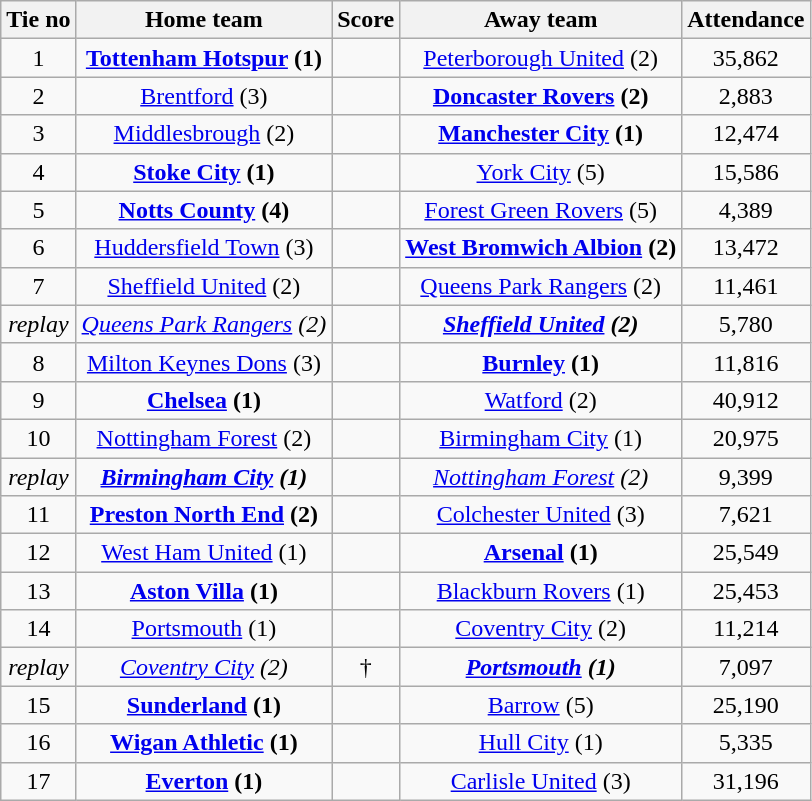<table class="wikitable" style="text-align: center">
<tr>
<th>Tie no</th>
<th>Home team</th>
<th>Score</th>
<th>Away team</th>
<th>Attendance</th>
</tr>
<tr>
<td>1</td>
<td><strong><a href='#'>Tottenham Hotspur</a> (1)</strong></td>
<td></td>
<td><a href='#'>Peterborough United</a> (2)</td>
<td>35,862</td>
</tr>
<tr>
<td>2</td>
<td><a href='#'>Brentford</a> (3)</td>
<td></td>
<td><strong><a href='#'>Doncaster Rovers</a> (2)</strong></td>
<td>2,883</td>
</tr>
<tr>
<td>3</td>
<td><a href='#'>Middlesbrough</a> (2)</td>
<td></td>
<td><strong><a href='#'>Manchester City</a> (1)</strong></td>
<td>12,474</td>
</tr>
<tr>
<td>4</td>
<td><strong><a href='#'>Stoke City</a> (1)</strong></td>
<td></td>
<td><a href='#'>York City</a> (5)</td>
<td>15,586</td>
</tr>
<tr>
<td>5</td>
<td><strong><a href='#'>Notts County</a> (4)</strong></td>
<td></td>
<td><a href='#'>Forest Green Rovers</a> (5)</td>
<td>4,389</td>
</tr>
<tr>
<td>6</td>
<td><a href='#'>Huddersfield Town</a> (3)</td>
<td></td>
<td><strong><a href='#'>West Bromwich Albion</a> (2)</strong></td>
<td>13,472</td>
</tr>
<tr>
<td>7</td>
<td><a href='#'>Sheffield United</a> (2)</td>
<td></td>
<td><a href='#'>Queens Park Rangers</a> (2)</td>
<td>11,461</td>
</tr>
<tr>
<td><em>replay</em></td>
<td><em><a href='#'>Queens Park Rangers</a> (2)</em></td>
<td></td>
<td><strong><em><a href='#'>Sheffield United</a> (2)</em></strong></td>
<td>5,780</td>
</tr>
<tr>
<td>8</td>
<td><a href='#'>Milton Keynes Dons</a> (3)</td>
<td></td>
<td><strong><a href='#'>Burnley</a> (1)</strong></td>
<td>11,816</td>
</tr>
<tr>
<td>9</td>
<td><strong><a href='#'>Chelsea</a> (1)</strong></td>
<td></td>
<td><a href='#'>Watford</a> (2)</td>
<td>40,912</td>
</tr>
<tr>
<td>10</td>
<td><a href='#'>Nottingham Forest</a> (2)</td>
<td></td>
<td><a href='#'>Birmingham City</a> (1)</td>
<td>20,975</td>
</tr>
<tr>
<td><em>replay</em></td>
<td><strong><em><a href='#'>Birmingham City</a> (1)</em></strong></td>
<td></td>
<td><em><a href='#'>Nottingham Forest</a> (2)</em></td>
<td>9,399</td>
</tr>
<tr>
<td>11</td>
<td><strong><a href='#'>Preston North End</a> (2)</strong></td>
<td></td>
<td><a href='#'>Colchester United</a> (3)</td>
<td>7,621</td>
</tr>
<tr>
<td>12</td>
<td><a href='#'>West Ham United</a> (1)</td>
<td></td>
<td><strong><a href='#'>Arsenal</a> (1)</strong></td>
<td>25,549</td>
</tr>
<tr>
<td>13</td>
<td><strong><a href='#'>Aston Villa</a> (1)</strong></td>
<td></td>
<td><a href='#'>Blackburn Rovers</a> (1)</td>
<td>25,453</td>
</tr>
<tr>
<td>14</td>
<td><a href='#'>Portsmouth</a> (1)</td>
<td></td>
<td><a href='#'>Coventry City</a> (2)</td>
<td>11,214</td>
</tr>
<tr>
<td><em>replay</em></td>
<td><em><a href='#'>Coventry City</a> (2)</em></td>
<td>†</td>
<td><strong><em><a href='#'>Portsmouth</a> (1)</em></strong></td>
<td>7,097</td>
</tr>
<tr>
<td>15</td>
<td><strong><a href='#'>Sunderland</a> (1)</strong></td>
<td></td>
<td><a href='#'>Barrow</a> (5)</td>
<td>25,190</td>
</tr>
<tr>
<td>16</td>
<td><strong><a href='#'>Wigan Athletic</a> (1)</strong></td>
<td></td>
<td><a href='#'>Hull City</a> (1)</td>
<td>5,335</td>
</tr>
<tr>
<td>17</td>
<td><strong><a href='#'>Everton</a> (1)</strong></td>
<td></td>
<td><a href='#'>Carlisle United</a> (3)</td>
<td>31,196</td>
</tr>
</table>
